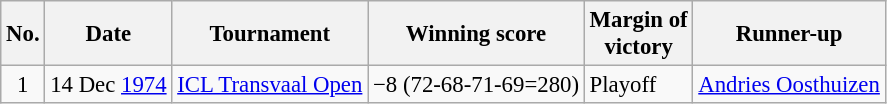<table class="wikitable" style="font-size:95%;">
<tr>
<th>No.</th>
<th>Date</th>
<th>Tournament</th>
<th>Winning score</th>
<th>Margin of<br>victory</th>
<th>Runner-up</th>
</tr>
<tr>
<td align=center>1</td>
<td align=right>14 Dec <a href='#'>1974</a></td>
<td><a href='#'>ICL Transvaal Open</a></td>
<td>−8 (72-68-71-69=280)</td>
<td>Playoff</td>
<td> <a href='#'>Andries Oosthuizen</a></td>
</tr>
</table>
